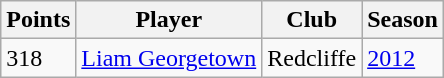<table class="wikitable">
<tr>
<th>Points</th>
<th>Player</th>
<th>Club</th>
<th>Season</th>
</tr>
<tr>
<td>318</td>
<td><a href='#'>Liam Georgetown</a></td>
<td> Redcliffe</td>
<td><a href='#'>2012</a></td>
</tr>
</table>
